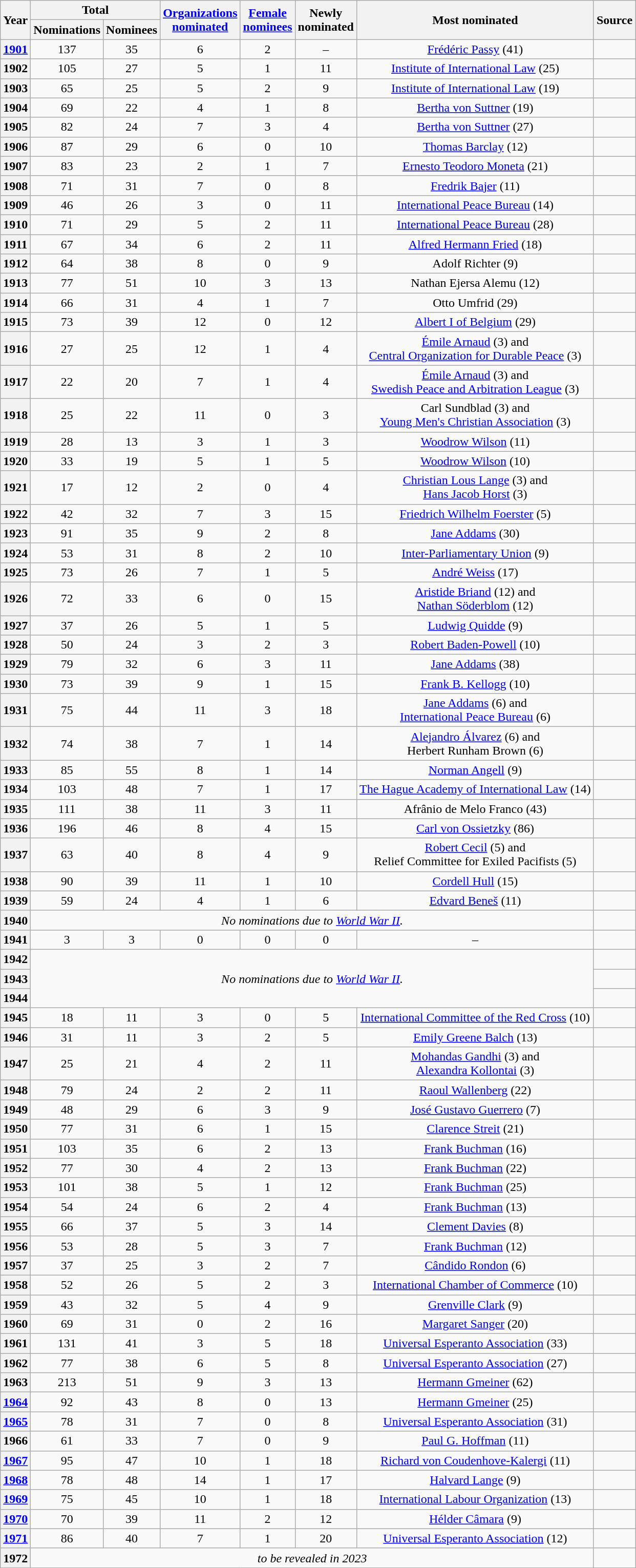<table class="wikitable" style="text-align: center;">
<tr>
<th rowspan=2>Year</th>
<th colspan=2>Total</th>
<th rowspan=2><a href='#'>Organizations <br>nominated</a></th>
<th rowspan=2><a href='#'>Female <br>nominees</a></th>
<th rowspan=2>Newly <br>nominated</th>
<th rowspan=2>Most nominated</th>
<th rowspan=2>Source</th>
</tr>
<tr>
<th>Nominations</th>
<th>Nominees</th>
</tr>
<tr>
<th><a href='#'>1901</a></th>
<td>137</td>
<td>35</td>
<td>6</td>
<td>2</td>
<td>–</td>
<td><a href='#'>Frédéric Passy</a> (41)</td>
<td></td>
</tr>
<tr>
<th>1902</th>
<td>105</td>
<td>27</td>
<td>5</td>
<td>1</td>
<td>11</td>
<td><a href='#'>Institute of International Law</a> (25)</td>
<td></td>
</tr>
<tr>
<th>1903</th>
<td>65</td>
<td>25</td>
<td>5</td>
<td>2</td>
<td>9</td>
<td><a href='#'>Institute of International Law</a> (19)</td>
<td></td>
</tr>
<tr>
<th>1904</th>
<td>69</td>
<td>22</td>
<td>4</td>
<td>1</td>
<td>8</td>
<td><a href='#'>Bertha von Suttner</a> (19)</td>
<td></td>
</tr>
<tr>
<th>1905</th>
<td>82</td>
<td>24</td>
<td>7</td>
<td>3</td>
<td>4</td>
<td><a href='#'>Bertha von Suttner</a> (27)</td>
<td></td>
</tr>
<tr>
<th>1906</th>
<td>87</td>
<td>29</td>
<td>6</td>
<td>0</td>
<td>10</td>
<td><a href='#'>Thomas Barclay</a> (12)</td>
<td></td>
</tr>
<tr>
<th>1907</th>
<td>83</td>
<td>23</td>
<td>2</td>
<td>1</td>
<td>7</td>
<td><a href='#'>Ernesto Teodoro Moneta</a> (21)</td>
<td></td>
</tr>
<tr>
<th>1908</th>
<td>71</td>
<td>31</td>
<td>7</td>
<td>0</td>
<td>8</td>
<td><a href='#'>Fredrik Bajer</a> (11)</td>
<td></td>
</tr>
<tr>
<th>1909</th>
<td>46</td>
<td>26</td>
<td>3</td>
<td>0</td>
<td>11</td>
<td><a href='#'>International Peace Bureau</a> (14)</td>
<td></td>
</tr>
<tr>
<th>1910</th>
<td>71</td>
<td>29</td>
<td>5</td>
<td>2</td>
<td>11</td>
<td><a href='#'>International Peace Bureau</a> (28)</td>
<td></td>
</tr>
<tr>
<th>1911</th>
<td>67</td>
<td>34</td>
<td>6</td>
<td>2</td>
<td>11</td>
<td><a href='#'>Alfred Hermann Fried</a> (18)</td>
<td></td>
</tr>
<tr>
<th>1912</th>
<td>64</td>
<td>38</td>
<td>8</td>
<td>0</td>
<td>9</td>
<td>Adolf Richter (9)</td>
<td></td>
</tr>
<tr>
<th>1913</th>
<td>77</td>
<td>51</td>
<td>10</td>
<td>3</td>
<td>13</td>
<td>Nathan Ejersa Alemu (12)</td>
<td></td>
</tr>
<tr>
<th>1914</th>
<td>66</td>
<td>31</td>
<td>4</td>
<td>1</td>
<td>7</td>
<td>Otto Umfrid (29)</td>
<td></td>
</tr>
<tr>
<th>1915</th>
<td>73</td>
<td>39</td>
<td>12</td>
<td>0</td>
<td>12</td>
<td><a href='#'>Albert I of Belgium</a> (29)</td>
<td></td>
</tr>
<tr>
<th>1916</th>
<td>27</td>
<td>25</td>
<td>12</td>
<td>1</td>
<td>4</td>
<td><a href='#'>Émile Arnaud</a> (3) and <br><a href='#'>Central Organization for Durable Peace</a> (3)</td>
<td></td>
</tr>
<tr>
<th>1917</th>
<td>22</td>
<td>20</td>
<td>7</td>
<td>1</td>
<td>4</td>
<td><a href='#'>Émile Arnaud</a> (3) and <br><a href='#'>Swedish Peace and Arbitration League</a> (3)</td>
<td></td>
</tr>
<tr>
<th>1918</th>
<td>25</td>
<td>22</td>
<td>11</td>
<td>0</td>
<td>3</td>
<td>Carl Sundblad (3) and<br><a href='#'>Young Men's Christian Association</a> (3)</td>
<td></td>
</tr>
<tr>
<th>1919</th>
<td>28</td>
<td>13</td>
<td>3</td>
<td>1</td>
<td>3</td>
<td><a href='#'>Woodrow Wilson</a> (11)</td>
<td></td>
</tr>
<tr>
<th>1920</th>
<td>33</td>
<td>19</td>
<td>5</td>
<td>1</td>
<td>5</td>
<td><a href='#'>Woodrow Wilson</a> (10)</td>
<td></td>
</tr>
<tr>
<th>1921</th>
<td>17</td>
<td>12</td>
<td>2</td>
<td>0</td>
<td>4</td>
<td><a href='#'>Christian Lous Lange</a> (3) and<br><a href='#'>Hans Jacob Horst</a> (3)</td>
<td></td>
</tr>
<tr>
<th>1922</th>
<td>42</td>
<td>32</td>
<td>7</td>
<td>3</td>
<td>15</td>
<td><a href='#'>Friedrich Wilhelm Foerster</a> (5)</td>
<td></td>
</tr>
<tr>
<th>1923</th>
<td>91</td>
<td>35</td>
<td>9</td>
<td>2</td>
<td>8</td>
<td><a href='#'>Jane Addams</a> (30)</td>
<td></td>
</tr>
<tr>
<th>1924</th>
<td>53</td>
<td>31</td>
<td>8</td>
<td>2</td>
<td>10</td>
<td><a href='#'>Inter-Parliamentary Union</a> (9)</td>
<td></td>
</tr>
<tr>
<th>1925</th>
<td>73</td>
<td>26</td>
<td>7</td>
<td>1</td>
<td>5</td>
<td><a href='#'>André Weiss</a> (17)</td>
<td></td>
</tr>
<tr>
<th>1926</th>
<td>72</td>
<td>33</td>
<td>6</td>
<td>0</td>
<td>15</td>
<td><a href='#'>Aristide Briand</a> (12) and<br><a href='#'>Nathan Söderblom</a> (12)</td>
<td></td>
</tr>
<tr>
<th>1927</th>
<td>37</td>
<td>26</td>
<td>5</td>
<td>1</td>
<td>5</td>
<td><a href='#'>Ludwig Quidde</a> (9)</td>
<td></td>
</tr>
<tr>
<th>1928</th>
<td>50</td>
<td>24</td>
<td>3</td>
<td>2</td>
<td>3</td>
<td><a href='#'>Robert Baden-Powell</a> (10)</td>
<td></td>
</tr>
<tr>
<th>1929</th>
<td>79</td>
<td>32</td>
<td>6</td>
<td>3</td>
<td>11</td>
<td><a href='#'>Jane Addams</a> (38)</td>
<td></td>
</tr>
<tr>
<th>1930</th>
<td>73</td>
<td>39</td>
<td>9</td>
<td>1</td>
<td>15</td>
<td><a href='#'>Frank B. Kellogg</a> (10)</td>
<td></td>
</tr>
<tr>
<th>1931</th>
<td>75</td>
<td>44</td>
<td>11</td>
<td>3</td>
<td>18</td>
<td><a href='#'>Jane Addams</a> (6) and<br><a href='#'>International Peace Bureau</a> (6)</td>
<td></td>
</tr>
<tr>
<th>1932</th>
<td>74</td>
<td>38</td>
<td>7</td>
<td>1</td>
<td>14</td>
<td><a href='#'>Alejandro Álvarez</a> (6) and<br>Herbert Runham Brown (6)</td>
<td></td>
</tr>
<tr>
<th>1933</th>
<td>85</td>
<td>55</td>
<td>8</td>
<td>1</td>
<td>14</td>
<td><a href='#'>Norman Angell</a> (9)</td>
<td></td>
</tr>
<tr>
<th>1934</th>
<td>103</td>
<td>48</td>
<td>7</td>
<td>1</td>
<td>17</td>
<td><a href='#'>The Hague Academy of International Law</a> (14)</td>
<td></td>
</tr>
<tr>
<th>1935</th>
<td>111</td>
<td>38</td>
<td>11</td>
<td>3</td>
<td>11</td>
<td>Afrânio de Melo Franco (43)</td>
<td></td>
</tr>
<tr>
<th>1936</th>
<td>196</td>
<td>46</td>
<td>8</td>
<td>4</td>
<td>15</td>
<td><a href='#'>Carl von Ossietzky</a> (86)</td>
<td></td>
</tr>
<tr>
<th>1937</th>
<td>63</td>
<td>40</td>
<td>8</td>
<td>4</td>
<td>9</td>
<td><a href='#'>Robert Cecil</a> (5) and<br>Relief Committee for Exiled Pacifists (5)</td>
<td></td>
</tr>
<tr>
<th>1938</th>
<td>90</td>
<td>39</td>
<td>11</td>
<td>1</td>
<td>10</td>
<td><a href='#'>Cordell Hull</a> (15)</td>
<td></td>
</tr>
<tr>
<th>1939</th>
<td>59</td>
<td>24</td>
<td>4</td>
<td>1</td>
<td>6</td>
<td><a href='#'>Edvard Beneš</a> (11)</td>
<td></td>
</tr>
<tr>
<th>1940</th>
<td colspan=6><em>No nominations due to <a href='#'>World War II</a>.</em></td>
<td></td>
</tr>
<tr>
<th>1941</th>
<td>3</td>
<td>3</td>
<td>0</td>
<td>0</td>
<td>0</td>
<td>–</td>
<td></td>
</tr>
<tr>
<th>1942</th>
<td rowspan=3 colspan=6><em>No nominations due to <a href='#'>World War II</a>.</em></td>
<td></td>
</tr>
<tr>
<th>1943</th>
<td></td>
</tr>
<tr>
<th>1944</th>
<td></td>
</tr>
<tr>
<th>1945</th>
<td>18</td>
<td>11</td>
<td>3</td>
<td>0</td>
<td>5</td>
<td><a href='#'>International Committee of the Red Cross</a> (10)</td>
<td></td>
</tr>
<tr>
<th>1946</th>
<td>31</td>
<td>11</td>
<td>3</td>
<td>2</td>
<td>5</td>
<td><a href='#'>Emily Greene Balch</a> (13)</td>
<td></td>
</tr>
<tr>
<th>1947</th>
<td>25</td>
<td>21</td>
<td>4</td>
<td>2</td>
<td>11</td>
<td><a href='#'>Mohandas Gandhi</a> (3) and<br><a href='#'>Alexandra Kollontai</a> (3)</td>
<td></td>
</tr>
<tr>
<th>1948</th>
<td>79</td>
<td>24</td>
<td>2</td>
<td>2</td>
<td>11</td>
<td><a href='#'>Raoul Wallenberg</a> (22)</td>
<td></td>
</tr>
<tr>
<th>1949</th>
<td>48</td>
<td>29</td>
<td>6</td>
<td>3</td>
<td>9</td>
<td><a href='#'>José Gustavo Guerrero</a> (7)</td>
<td></td>
</tr>
<tr>
<th>1950</th>
<td>77</td>
<td>31</td>
<td>6</td>
<td>1</td>
<td>15</td>
<td><a href='#'>Clarence Streit</a> (21)</td>
<td></td>
</tr>
<tr>
<th>1951</th>
<td>103</td>
<td>35</td>
<td>6</td>
<td>2</td>
<td>13</td>
<td><a href='#'>Frank Buchman</a> (16)</td>
<td></td>
</tr>
<tr>
<th>1952</th>
<td>77</td>
<td>30</td>
<td>4</td>
<td>2</td>
<td>13</td>
<td><a href='#'>Frank Buchman</a> (22)</td>
<td></td>
</tr>
<tr>
<th>1953</th>
<td>101</td>
<td>38</td>
<td>5</td>
<td>1</td>
<td>12</td>
<td><a href='#'>Frank Buchman</a> (25)</td>
<td></td>
</tr>
<tr>
<th>1954</th>
<td>54</td>
<td>24</td>
<td>6</td>
<td>2</td>
<td>4</td>
<td><a href='#'>Frank Buchman</a> (13)</td>
<td></td>
</tr>
<tr>
<th>1955</th>
<td>66</td>
<td>37</td>
<td>5</td>
<td>3</td>
<td>14</td>
<td><a href='#'>Clement Davies</a> (8)</td>
<td></td>
</tr>
<tr>
<th>1956</th>
<td>53</td>
<td>28</td>
<td>5</td>
<td>3</td>
<td>7</td>
<td><a href='#'>Frank Buchman</a> (12)</td>
<td></td>
</tr>
<tr>
<th>1957</th>
<td>37</td>
<td>25</td>
<td>3</td>
<td>2</td>
<td>7</td>
<td><a href='#'>Cândido Rondon</a> (6)</td>
<td></td>
</tr>
<tr>
<th>1958</th>
<td>52</td>
<td>26</td>
<td>5</td>
<td>2</td>
<td>3</td>
<td><a href='#'>International Chamber of Commerce</a> (10)</td>
<td></td>
</tr>
<tr>
<th>1959</th>
<td>43</td>
<td>32</td>
<td>5</td>
<td>4</td>
<td>9</td>
<td><a href='#'>Grenville Clark</a> (9)</td>
<td></td>
</tr>
<tr>
<th>1960</th>
<td>69</td>
<td>31</td>
<td>0</td>
<td>2</td>
<td>16</td>
<td><a href='#'>Margaret Sanger</a> (20)</td>
<td></td>
</tr>
<tr>
<th>1961</th>
<td>131</td>
<td>41</td>
<td>3</td>
<td>5</td>
<td>18</td>
<td><a href='#'>Universal Esperanto Association</a> (33)</td>
<td></td>
</tr>
<tr>
<th>1962</th>
<td>77</td>
<td>38</td>
<td>6</td>
<td>5</td>
<td>8</td>
<td><a href='#'>Universal Esperanto Association</a> (27)</td>
<td></td>
</tr>
<tr>
<th>1963</th>
<td>213</td>
<td>51</td>
<td>9</td>
<td>3</td>
<td>13</td>
<td><a href='#'>Hermann Gmeiner</a> (62)</td>
<td></td>
</tr>
<tr>
<th><a href='#'>1964</a></th>
<td>92</td>
<td>43</td>
<td>8</td>
<td>0</td>
<td>13</td>
<td><a href='#'>Hermann Gmeiner</a> (25)</td>
<td></td>
</tr>
<tr>
<th><a href='#'>1965</a></th>
<td>78</td>
<td>31</td>
<td>7</td>
<td>0</td>
<td>8</td>
<td><a href='#'>Universal Esperanto Association</a> (31)</td>
<td></td>
</tr>
<tr>
<th>1966</th>
<td>61</td>
<td>33</td>
<td>7</td>
<td>0</td>
<td>9</td>
<td><a href='#'>Paul G. Hoffman</a> (11)</td>
<td></td>
</tr>
<tr>
<th><a href='#'>1967</a></th>
<td>95</td>
<td>47</td>
<td>10</td>
<td>1</td>
<td>18</td>
<td><a href='#'>Richard von Coudenhove-Kalergi</a> (11)</td>
<td></td>
</tr>
<tr>
<th><a href='#'>1968</a></th>
<td>78</td>
<td>48</td>
<td>14</td>
<td>1</td>
<td>17</td>
<td><a href='#'>Halvard Lange</a> (9)</td>
<td></td>
</tr>
<tr>
<th><a href='#'>1969</a></th>
<td>75</td>
<td>45</td>
<td>10</td>
<td>1</td>
<td>18</td>
<td><a href='#'>International Labour Organization</a> (13)</td>
<td></td>
</tr>
<tr>
<th><a href='#'>1970</a></th>
<td>70</td>
<td>39</td>
<td>11</td>
<td>2</td>
<td>12</td>
<td><a href='#'>Hélder Câmara</a> (9)</td>
<td></td>
</tr>
<tr>
<th><a href='#'>1971</a></th>
<td>86</td>
<td>40</td>
<td>7</td>
<td>1</td>
<td>20</td>
<td><a href='#'>Universal Esperanto Association</a> (12)</td>
<td></td>
</tr>
<tr>
<th>1972</th>
<td colspan=6><em>to be revealed in 2023</em></td>
<td></td>
</tr>
</table>
